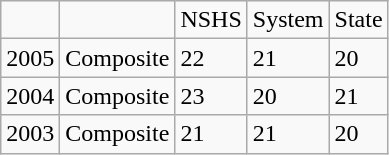<table class="wikitable">
<tr>
<td></td>
<td></td>
<td>NSHS</td>
<td>System</td>
<td>State</td>
</tr>
<tr>
<td>2005</td>
<td>Composite</td>
<td>22</td>
<td>21</td>
<td>20</td>
</tr>
<tr>
<td>2004</td>
<td>Composite</td>
<td>23</td>
<td>20</td>
<td>21</td>
</tr>
<tr>
<td>2003</td>
<td>Composite</td>
<td>21</td>
<td>21</td>
<td>20</td>
</tr>
</table>
